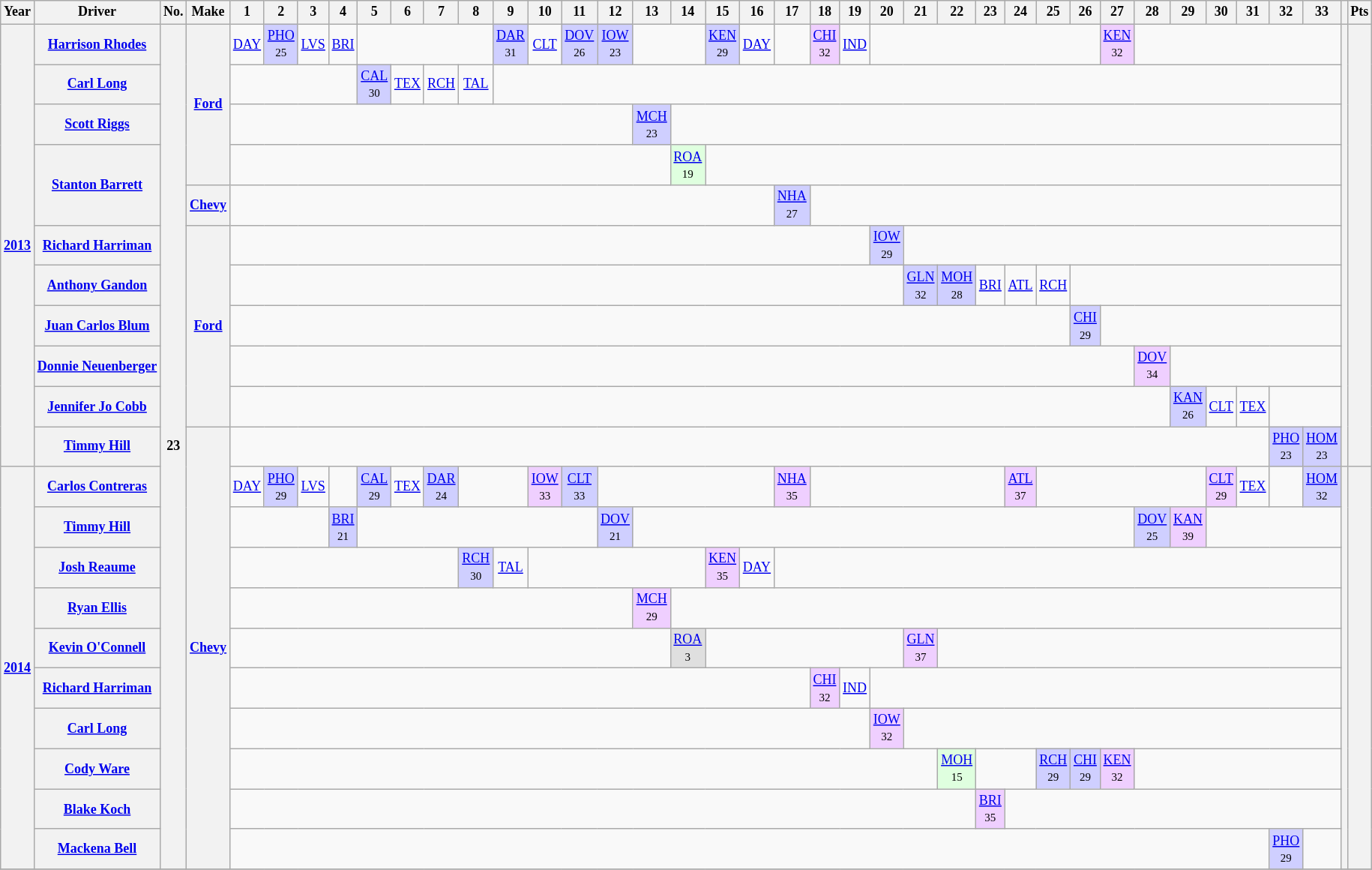<table class="wikitable" style="text-align:center; font-size:75%">
<tr>
<th>Year</th>
<th>Driver</th>
<th>No.</th>
<th>Make</th>
<th>1</th>
<th>2</th>
<th>3</th>
<th>4</th>
<th>5</th>
<th>6</th>
<th>7</th>
<th>8</th>
<th>9</th>
<th>10</th>
<th>11</th>
<th>12</th>
<th>13</th>
<th>14</th>
<th>15</th>
<th>16</th>
<th>17</th>
<th>18</th>
<th>19</th>
<th>20</th>
<th>21</th>
<th>22</th>
<th>23</th>
<th>24</th>
<th>25</th>
<th>26</th>
<th>27</th>
<th>28</th>
<th>29</th>
<th>30</th>
<th>31</th>
<th>32</th>
<th>33</th>
<th></th>
<th>Pts</th>
</tr>
<tr>
<th rowspan=11><a href='#'>2013</a></th>
<th><a href='#'>Harrison Rhodes</a></th>
<th rowspan=21>23</th>
<th rowspan=4><a href='#'>Ford</a></th>
<td><a href='#'>DAY</a></td>
<td style="background:#CFCFFF;"><a href='#'>PHO</a><br><small>25</small></td>
<td><a href='#'>LVS</a></td>
<td><a href='#'>BRI</a></td>
<td colspan=4></td>
<td style="background:#CFCFFF;"><a href='#'>DAR</a><br><small>31</small></td>
<td><a href='#'>CLT</a></td>
<td style="background:#CFCFFF;"><a href='#'>DOV</a><br><small>26</small></td>
<td style="background:#CFCFFF;"><a href='#'>IOW</a><br><small>23</small></td>
<td colspan=2></td>
<td style="background:#CFCFFF;"><a href='#'>KEN</a><br><small>29</small></td>
<td><a href='#'>DAY</a></td>
<td></td>
<td style="background:#EFCFFF;"><a href='#'>CHI</a><br><small>32</small></td>
<td><a href='#'>IND</a></td>
<td colspan=7></td>
<td style="background:#EFCFFF;"><a href='#'>KEN</a><br><small>32</small></td>
<td colspan=6></td>
<th rowspan=11></th>
<th rowspan=11></th>
</tr>
<tr>
<th><a href='#'>Carl Long</a></th>
<td colspan=4></td>
<td style="background:#CFCFFF;"><a href='#'>CAL</a><br><small>30</small></td>
<td><a href='#'>TEX</a></td>
<td><a href='#'>RCH</a></td>
<td><a href='#'>TAL</a></td>
<td colspan=25></td>
</tr>
<tr>
<th><a href='#'>Scott Riggs</a></th>
<td colspan=12></td>
<td style="background:#CFCFFF;"><a href='#'>MCH</a><br><small>23</small></td>
<td colspan=20></td>
</tr>
<tr>
<th rowspan=2><a href='#'>Stanton Barrett</a></th>
<td colspan=13></td>
<td style="background:#DFFFDF;"><a href='#'>ROA</a><br><small>19</small></td>
<td colspan=19></td>
</tr>
<tr>
<th><a href='#'>Chevy</a></th>
<td colspan=16></td>
<td style="background:#CFCFFF;"><a href='#'>NHA</a><br><small>27</small></td>
<td colspan=16></td>
</tr>
<tr>
<th><a href='#'>Richard Harriman</a></th>
<th rowspan=5><a href='#'>Ford</a></th>
<td colspan=19></td>
<td style="background:#CFCFFF;"><a href='#'>IOW</a><br><small>29</small></td>
<td colspan=13></td>
</tr>
<tr>
<th><a href='#'>Anthony Gandon</a></th>
<td colspan=20></td>
<td style="background:#CFCFFF;"><a href='#'>GLN</a><br><small>32</small></td>
<td style="background:#CFCFFF;"><a href='#'>MOH</a><br><small>28</small></td>
<td><a href='#'>BRI</a></td>
<td><a href='#'>ATL</a></td>
<td><a href='#'>RCH</a></td>
<td colspan=8></td>
</tr>
<tr>
<th><a href='#'>Juan Carlos Blum</a></th>
<td colspan=25></td>
<td style="background:#CFCFFF;"><a href='#'>CHI</a><br><small>29</small></td>
<td colspan=7></td>
</tr>
<tr>
<th><a href='#'>Donnie Neuenberger</a></th>
<td colspan=27></td>
<td style="background:#EFCFFF;"><a href='#'>DOV</a><br><small>34</small></td>
<td colspan=5></td>
</tr>
<tr>
<th><a href='#'>Jennifer Jo Cobb</a></th>
<td colspan=28></td>
<td style="background:#CFCFFF;"><a href='#'>KAN</a><br><small>26</small></td>
<td><a href='#'>CLT</a></td>
<td><a href='#'>TEX</a></td>
<td colspan=2></td>
</tr>
<tr>
<th><a href='#'>Timmy Hill</a></th>
<th rowspan=11><a href='#'>Chevy</a></th>
<td colspan=31></td>
<td style="background:#CFCFFF;"><a href='#'>PHO</a><br><small>23</small></td>
<td style="background:#CFCFFF;"><a href='#'>HOM</a><br><small>23</small></td>
</tr>
<tr>
<th rowspan=10><a href='#'>2014</a></th>
<th><a href='#'>Carlos Contreras</a></th>
<td><a href='#'>DAY</a></td>
<td style="background:#CFCFFF;"><a href='#'>PHO</a><br><small>29</small></td>
<td><a href='#'>LVS</a></td>
<td></td>
<td style="background:#CFCFFF;"><a href='#'>CAL</a><br><small>29</small></td>
<td><a href='#'>TEX</a></td>
<td style="background:#CFCFFF;"><a href='#'>DAR</a><br><small>24</small></td>
<td colspan=2></td>
<td style="background:#EFCFFF;"><a href='#'>IOW</a><br><small>33</small></td>
<td style="background:#CFCFFF;"><a href='#'>CLT</a><br><small>33</small></td>
<td colspan=5></td>
<td style="background:#EFCFFF;"><a href='#'>NHA</a><br><small>35</small></td>
<td colspan=6></td>
<td style="background:#EFCFFF;"><a href='#'>ATL</a><br><small>37</small></td>
<td colspan=5></td>
<td style="background:#EFCFFF;"><a href='#'>CLT</a><br><small>29</small></td>
<td><a href='#'>TEX</a></td>
<td></td>
<td style="background:#CFCFFF;"><a href='#'>HOM</a><br><small>32</small></td>
<th rowspan=10></th>
<th rowspan=10></th>
</tr>
<tr>
<th><a href='#'>Timmy Hill</a></th>
<td colspan=3></td>
<td style="background:#CFCFFF;"><a href='#'>BRI</a><br><small>21</small></td>
<td colspan=7></td>
<td style="background:#CFCFFF;"><a href='#'>DOV</a><br><small>21</small></td>
<td colspan=15></td>
<td style="background:#CFCFFF;"><a href='#'>DOV</a><br><small>25</small></td>
<td style="background:#EFCFFF;"><a href='#'>KAN</a><br><small>39</small></td>
<td colspan=4></td>
</tr>
<tr>
<th><a href='#'>Josh Reaume</a></th>
<td colspan=7></td>
<td style="background:#CFCFFF;"><a href='#'>RCH</a><br><small>30</small></td>
<td><a href='#'>TAL</a></td>
<td colspan=5></td>
<td style="background:#EFCFFF;"><a href='#'>KEN</a><br><small>35</small></td>
<td><a href='#'>DAY</a></td>
<td colspan=17></td>
</tr>
<tr>
<th><a href='#'>Ryan Ellis</a></th>
<td colspan=12></td>
<td style="background:#EFCFFF;"><a href='#'>MCH</a><br><small>29</small></td>
<td colspan=20></td>
</tr>
<tr>
<th><a href='#'>Kevin O'Connell</a></th>
<td colspan=13></td>
<td style="background:#DFDFDF;"><a href='#'>ROA</a><br><small>3</small></td>
<td colspan=6></td>
<td style="background:#EFCFFF;"><a href='#'>GLN</a><br><small>37</small></td>
<td colspan=12></td>
</tr>
<tr>
<th><a href='#'>Richard Harriman</a></th>
<td colspan=17></td>
<td style="background:#EFCFFF;"><a href='#'>CHI</a><br><small>32</small></td>
<td><a href='#'>IND</a></td>
<td colspan=14></td>
</tr>
<tr>
<th><a href='#'>Carl Long</a></th>
<td colspan=19></td>
<td style="background:#EFCFFF;"><a href='#'>IOW</a><br><small>32</small></td>
<td colspan=13></td>
</tr>
<tr>
<th><a href='#'>Cody Ware</a></th>
<td colspan=21></td>
<td style="background:#DFFFDF;"><a href='#'>MOH</a><br><small>15</small></td>
<td colspan=2></td>
<td style="background:#CFCFFF;"><a href='#'>RCH</a><br><small>29</small></td>
<td style="background:#CFCFFF;"><a href='#'>CHI</a><br><small>29</small></td>
<td style="background:#EFCFFF;"><a href='#'>KEN</a><br><small>32</small></td>
<td colspan=6></td>
</tr>
<tr>
<th><a href='#'>Blake Koch</a></th>
<td colspan=22></td>
<td style="background:#EFCFFF;"><a href='#'>BRI</a><br><small>35</small></td>
<td colspan=10></td>
</tr>
<tr>
<th><a href='#'>Mackena Bell</a></th>
<td colspan=31></td>
<td style="background:#CFCFFF;"><a href='#'>PHO</a><br><small>29</small></td>
<td></td>
</tr>
<tr>
</tr>
</table>
